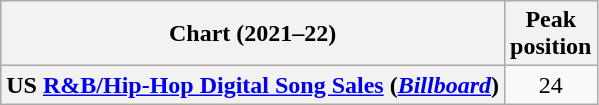<table class="wikitable plainrowheaders" style="text-align:center">
<tr>
<th scope="col">Chart (2021–22)</th>
<th scope="col">Peak<br>position</th>
</tr>
<tr>
<th scope="row">US <a href='#'>R&B/Hip-Hop Digital Song Sales</a> (<em><a href='#'>Billboard</a></em>)</th>
<td align="center">24</td>
</tr>
</table>
